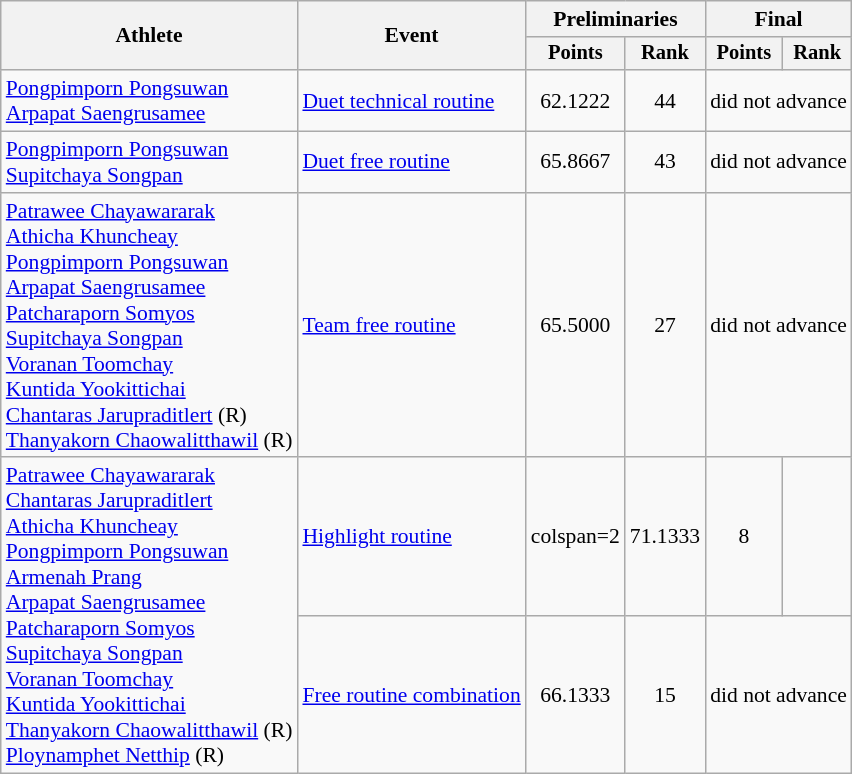<table class=wikitable style="font-size:90%">
<tr>
<th rowspan="2">Athlete</th>
<th rowspan="2">Event</th>
<th colspan="2">Preliminaries</th>
<th colspan="2">Final</th>
</tr>
<tr style="font-size:95%">
<th>Points</th>
<th>Rank</th>
<th>Points</th>
<th>Rank</th>
</tr>
<tr align=center>
<td align=left><a href='#'>Pongpimporn Pongsuwan</a><br><a href='#'>Arpapat Saengrusamee</a></td>
<td align=left><a href='#'>Duet technical routine</a></td>
<td>62.1222</td>
<td>44</td>
<td colspan=2>did not advance</td>
</tr>
<tr align=center>
<td align=left><a href='#'>Pongpimporn Pongsuwan</a><br><a href='#'>Supitchaya Songpan</a></td>
<td align=left><a href='#'>Duet free routine</a></td>
<td>65.8667</td>
<td>43</td>
<td colspan=2>did not advance</td>
</tr>
<tr align=center>
<td align=left><a href='#'>Patrawee Chayawararak</a><br><a href='#'>Athicha Khuncheay</a><br><a href='#'>Pongpimporn Pongsuwan</a><br><a href='#'>Arpapat Saengrusamee</a><br><a href='#'>Patcharaporn Somyos</a><br><a href='#'>Supitchaya Songpan</a><br><a href='#'>Voranan Toomchay</a><br><a href='#'>Kuntida Yookittichai</a><br><a href='#'>Chantaras Jarupraditlert</a> (R)<br><a href='#'>Thanyakorn Chaowalitthawil</a> (R)</td>
<td align=left><a href='#'>Team free routine</a></td>
<td>65.5000</td>
<td>27</td>
<td colspan=2>did not advance</td>
</tr>
<tr align=center>
<td align=left rowspan=2><a href='#'>Patrawee Chayawararak</a><br><a href='#'>Chantaras Jarupraditlert</a><br><a href='#'>Athicha Khuncheay</a><br><a href='#'>Pongpimporn Pongsuwan</a><br><a href='#'>Armenah Prang</a><br><a href='#'>Arpapat Saengrusamee</a><br><a href='#'>Patcharaporn Somyos</a><br><a href='#'>Supitchaya Songpan</a><br><a href='#'>Voranan Toomchay</a><br><a href='#'>Kuntida Yookittichai</a><br><a href='#'>Thanyakorn Chaowalitthawil</a> (R)<br><a href='#'>Ploynamphet Netthip</a> (R)</td>
<td align=left><a href='#'>Highlight routine</a></td>
<td>colspan=2 </td>
<td>71.1333</td>
<td>8</td>
</tr>
<tr align=center>
<td align=left><a href='#'>Free routine combination</a></td>
<td>66.1333</td>
<td>15</td>
<td colspan=2>did not advance</td>
</tr>
</table>
